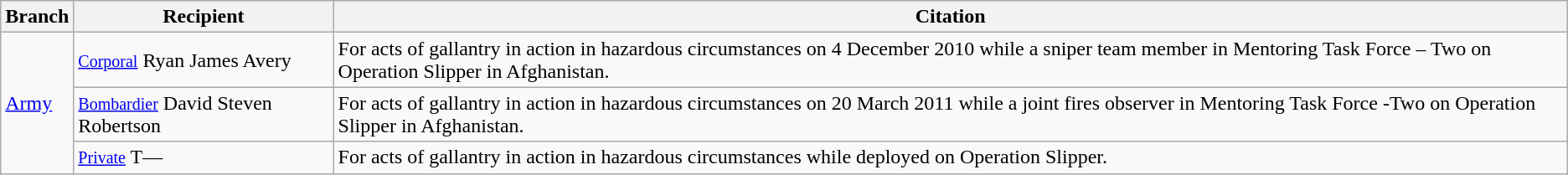<table class=wikitable>
<tr>
<th>Branch</th>
<th>Recipient</th>
<th>Citation</th>
</tr>
<tr>
<td rowspan="3"><a href='#'>Army</a></td>
<td><small><a href='#'>Corporal</a></small> Ryan James Avery</td>
<td>For acts of gallantry in action in hazardous circumstances on 4 December 2010 while a sniper team member in Mentoring Task Force – Two on Operation Slipper in Afghanistan.</td>
</tr>
<tr>
<td><small><a href='#'>Bombardier</a></small> David Steven Robertson</td>
<td>For acts of gallantry in action in hazardous circumstances on 20 March 2011 while a joint fires observer in Mentoring Task Force -Two on Operation Slipper in Afghanistan.</td>
</tr>
<tr>
<td><small><a href='#'>Private</a></small> T—</td>
<td>For acts of gallantry in action in hazardous circumstances while deployed on Operation Slipper.</td>
</tr>
</table>
